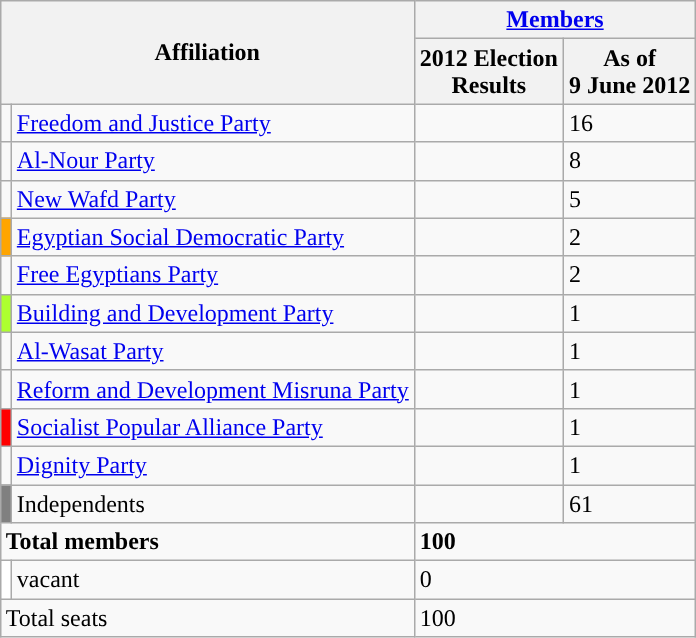<table class="wikitable" style="margin:1em auto;">
<tr>
<th colspan=2 rowspan=2>Affiliation</th>
<th colspan=2><a href='#'>Members</a></th>
</tr>
<tr>
<th>2012 Election<br>Results</th>
<th>As of <br>9 June 2012</th>
</tr>
<tr>
<td></td>
<td><a href='#'>Freedom and Justice Party</a></td>
<td colspan=1></td>
<td>16</td>
</tr>
<tr>
<td></td>
<td><a href='#'>Al-Nour Party</a></td>
<td colspan=1></td>
<td>8</td>
</tr>
<tr>
<td></td>
<td><a href='#'>New Wafd Party</a></td>
<td colspan=1></td>
<td>5</td>
</tr>
<tr>
<td bgcolor="orange"></td>
<td><a href='#'>Egyptian Social Democratic Party</a></td>
<td colspan=1></td>
<td>2</td>
</tr>
<tr>
<td></td>
<td><a href='#'>Free Egyptians Party</a></td>
<td colspan=1></td>
<td>2</td>
</tr>
<tr>
<td style="color:inherit;background:#ADFF2F"></td>
<td><a href='#'>Building and Development Party</a></td>
<td colspan=1></td>
<td>1</td>
</tr>
<tr>
<td></td>
<td><a href='#'>Al-Wasat Party</a></td>
<td colspan=1></td>
<td>1</td>
</tr>
<tr>
<td></td>
<td><a href='#'>Reform and Development Misruna Party</a></td>
<td colspan=1></td>
<td>1</td>
</tr>
<tr>
<td style="color:inherit;background:#FF0000"></td>
<td><a href='#'>Socialist Popular Alliance Party</a></td>
<td colspan=1></td>
<td>1</td>
</tr>
<tr>
<td></td>
<td><a href='#'>Dignity Party</a></td>
<td colspan=1></td>
<td>1</td>
</tr>
<tr>
<td bgcolor="gray"></td>
<td>Independents</td>
<td colspan=1></td>
<td>61</td>
</tr>
<tr>
<td colspan=2><strong>Total members</strong></td>
<td colspan=2><strong>100</strong></td>
</tr>
<tr>
<td bgcolor="white"></td>
<td>vacant</td>
<td colspan=2>0</td>
</tr>
<tr>
<td colspan=2>Total seats</td>
<td colspan=2>100</td>
</tr>
</table>
